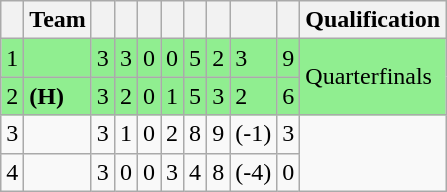<table class="wikitable">
<tr>
<th></th>
<th>Team</th>
<th></th>
<th></th>
<th></th>
<th></th>
<th></th>
<th></th>
<th></th>
<th></th>
<th>Qualification</th>
</tr>
<tr bgcolor=lightgreen>
<td>1</td>
<td></td>
<td>3</td>
<td>3</td>
<td>0</td>
<td>0</td>
<td>5</td>
<td>2</td>
<td>3</td>
<td>9</td>
<td rowspan=2>Quarterfinals</td>
</tr>
<tr bgcolor=lightgreen>
<td>2</td>
<td> <strong>(H)</strong></td>
<td>3</td>
<td>2</td>
<td>0</td>
<td>1</td>
<td>5</td>
<td>3</td>
<td>2</td>
<td>6</td>
</tr>
<tr>
<td>3</td>
<td></td>
<td>3</td>
<td>1</td>
<td>0</td>
<td>2</td>
<td>8</td>
<td>9</td>
<td>(-1)</td>
<td>3</td>
<td rowspan=2></td>
</tr>
<tr>
<td>4</td>
<td></td>
<td>3</td>
<td>0</td>
<td>0</td>
<td>3</td>
<td>4</td>
<td>8</td>
<td>(-4)</td>
<td>0</td>
</tr>
</table>
